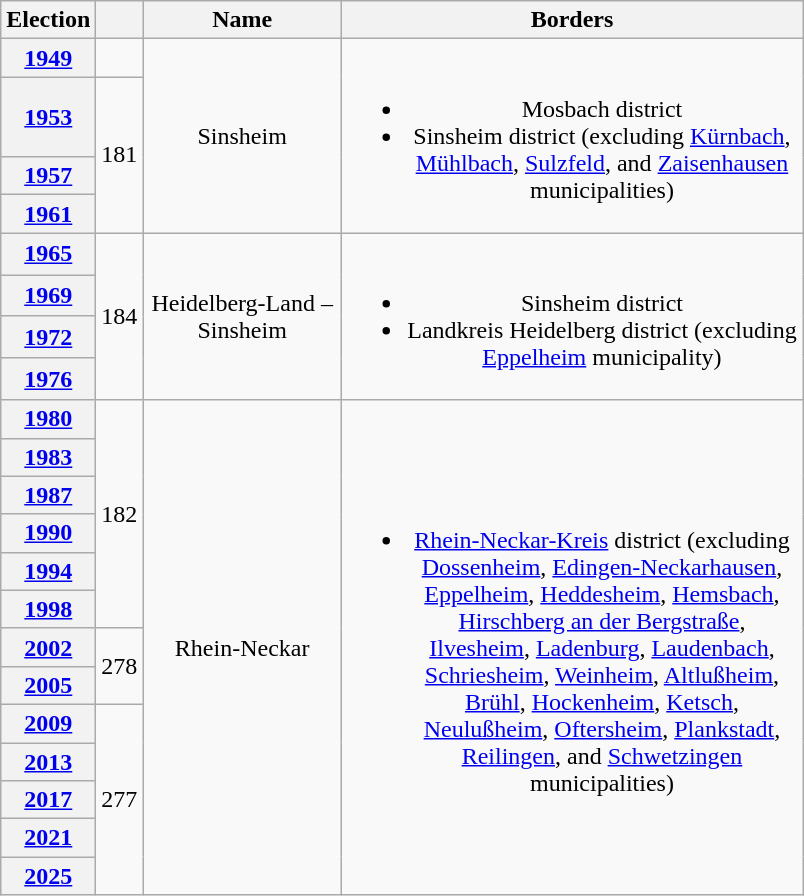<table class=wikitable style="text-align:center">
<tr>
<th>Election</th>
<th></th>
<th width=125px>Name</th>
<th width=300px>Borders</th>
</tr>
<tr>
<th><a href='#'>1949</a></th>
<td></td>
<td rowspan=4>Sinsheim</td>
<td rowspan=4><br><ul><li>Mosbach district</li><li>Sinsheim district (excluding <a href='#'>Kürnbach</a>, <a href='#'>Mühlbach</a>, <a href='#'>Sulzfeld</a>, and <a href='#'>Zaisenhausen</a> municipalities)</li></ul></td>
</tr>
<tr>
<th><a href='#'>1953</a></th>
<td rowspan=3>181</td>
</tr>
<tr>
<th><a href='#'>1957</a></th>
</tr>
<tr>
<th><a href='#'>1961</a></th>
</tr>
<tr>
<th><a href='#'>1965</a></th>
<td rowspan=4>184</td>
<td rowspan=4>Heidelberg-Land – Sinsheim</td>
<td rowspan=4><br><ul><li>Sinsheim district</li><li>Landkreis Heidelberg district (excluding <a href='#'>Eppelheim</a> municipality)</li></ul></td>
</tr>
<tr>
<th><a href='#'>1969</a></th>
</tr>
<tr>
<th><a href='#'>1972</a></th>
</tr>
<tr>
<th><a href='#'>1976</a></th>
</tr>
<tr>
<th><a href='#'>1980</a></th>
<td rowspan=6>182</td>
<td rowspan=13>Rhein-Neckar</td>
<td rowspan=13><br><ul><li><a href='#'>Rhein-Neckar-Kreis</a> district (excluding <a href='#'>Dossenheim</a>, <a href='#'>Edingen-Neckarhausen</a>, <a href='#'>Eppelheim</a>, <a href='#'>Heddesheim</a>, <a href='#'>Hemsbach</a>, <a href='#'>Hirschberg an der Bergstraße</a>, <a href='#'>Ilvesheim</a>, <a href='#'>Ladenburg</a>, <a href='#'>Laudenbach</a>, <a href='#'>Schriesheim</a>, <a href='#'>Weinheim</a>, <a href='#'>Altlußheim</a>, <a href='#'>Brühl</a>, <a href='#'>Hockenheim</a>, <a href='#'>Ketsch</a>, <a href='#'>Neulußheim</a>, <a href='#'>Oftersheim</a>, <a href='#'>Plankstadt</a>, <a href='#'>Reilingen</a>, and <a href='#'>Schwetzingen</a> municipalities)</li></ul></td>
</tr>
<tr>
<th><a href='#'>1983</a></th>
</tr>
<tr>
<th><a href='#'>1987</a></th>
</tr>
<tr>
<th><a href='#'>1990</a></th>
</tr>
<tr>
<th><a href='#'>1994</a></th>
</tr>
<tr>
<th><a href='#'>1998</a></th>
</tr>
<tr>
<th><a href='#'>2002</a></th>
<td rowspan=2>278</td>
</tr>
<tr>
<th><a href='#'>2005</a></th>
</tr>
<tr>
<th><a href='#'>2009</a></th>
<td rowspan=5>277</td>
</tr>
<tr>
<th><a href='#'>2013</a></th>
</tr>
<tr>
<th><a href='#'>2017</a></th>
</tr>
<tr>
<th><a href='#'>2021</a></th>
</tr>
<tr>
<th><a href='#'>2025</a></th>
</tr>
</table>
